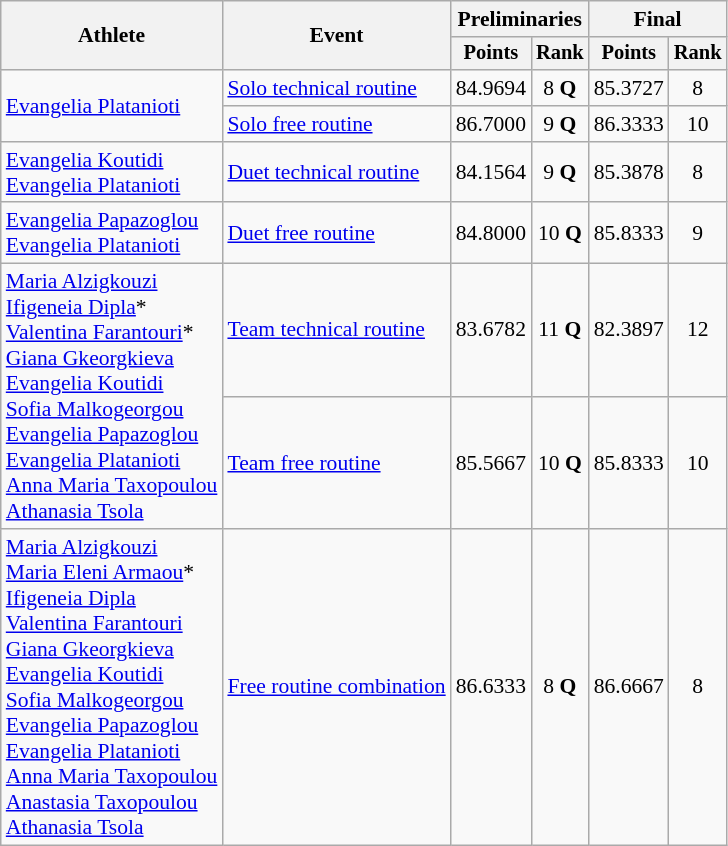<table class=wikitable style="font-size:90%">
<tr>
<th rowspan="2">Athlete</th>
<th rowspan="2">Event</th>
<th colspan="2">Preliminaries</th>
<th colspan="2">Final</th>
</tr>
<tr style="font-size:95%">
<th>Points</th>
<th>Rank</th>
<th>Points</th>
<th>Rank</th>
</tr>
<tr align=center>
<td align=left rowspan=2><a href='#'>Evangelia Platanioti</a></td>
<td align=left><a href='#'>Solo technical routine</a></td>
<td>84.9694</td>
<td>8 <strong>Q</strong></td>
<td>85.3727</td>
<td>8</td>
</tr>
<tr align=center>
<td align=left><a href='#'>Solo free routine</a></td>
<td>86.7000</td>
<td>9 <strong>Q</strong></td>
<td>86.3333</td>
<td>10</td>
</tr>
<tr align=center>
<td align=left><a href='#'>Evangelia Koutidi</a><br><a href='#'>Evangelia Platanioti</a></td>
<td align=left><a href='#'>Duet technical routine</a></td>
<td>84.1564</td>
<td>9 <strong>Q</strong></td>
<td>85.3878</td>
<td>8</td>
</tr>
<tr align=center>
<td align=left><a href='#'>Evangelia Papazoglou</a><br><a href='#'>Evangelia Platanioti</a></td>
<td align=left><a href='#'>Duet free routine</a></td>
<td>84.8000</td>
<td>10 <strong>Q</strong></td>
<td>85.8333</td>
<td>9</td>
</tr>
<tr align=center>
<td align=left rowspan=2><a href='#'>Maria Alzigkouzi</a><br><a href='#'>Ifigeneia Dipla</a>*<br><a href='#'>Valentina Farantouri</a>*<br><a href='#'>Giana Gkeorgkieva</a><br><a href='#'>Evangelia Koutidi</a><br><a href='#'>Sofia Malkogeorgou</a><br><a href='#'>Evangelia Papazoglou</a><br><a href='#'>Evangelia Platanioti</a><br><a href='#'>Anna Maria Taxopoulou</a><br><a href='#'>Athanasia Tsola</a></td>
<td align=left><a href='#'>Team technical routine</a></td>
<td>83.6782</td>
<td>11 <strong>Q</strong></td>
<td>82.3897</td>
<td>12</td>
</tr>
<tr align=center>
<td align=left><a href='#'>Team free routine</a></td>
<td>85.5667</td>
<td>10 <strong>Q</strong></td>
<td>85.8333</td>
<td>10</td>
</tr>
<tr align=center>
<td align=left><a href='#'>Maria Alzigkouzi</a><br><a href='#'>Maria Eleni Armaou</a>*<br><a href='#'>Ifigeneia Dipla</a><br><a href='#'>Valentina Farantouri</a><br><a href='#'>Giana Gkeorgkieva</a><br><a href='#'>Evangelia Koutidi</a><br><a href='#'>Sofia Malkogeorgou</a><br><a href='#'>Evangelia Papazoglou</a><br><a href='#'>Evangelia Platanioti</a><br><a href='#'>Anna Maria Taxopoulou</a><br><a href='#'>Anastasia Taxopoulou</a><br><a href='#'>Athanasia Tsola</a></td>
<td align=left><a href='#'>Free routine combination</a></td>
<td>86.6333</td>
<td>8 <strong>Q</strong></td>
<td>86.6667</td>
<td>8</td>
</tr>
</table>
